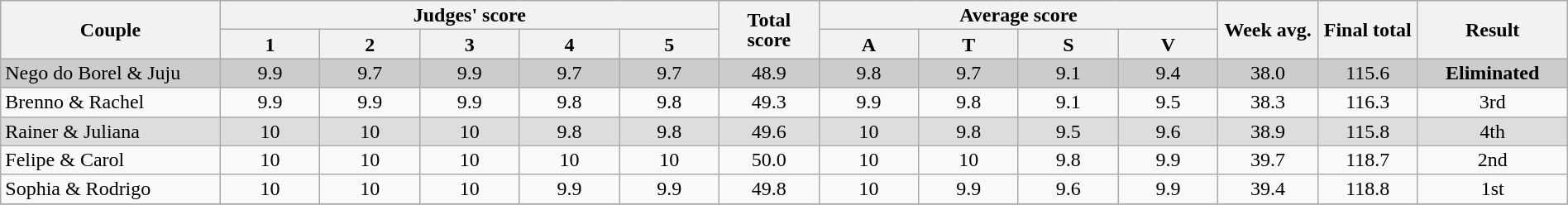<table class="wikitable" style="font-size:100%; line-height:16px; text-align:center" width="100%">
<tr>
<th rowspan=2 style="width:11.0%;">Couple</th>
<th colspan=5 style="width:25.0%;">Judges' score</th>
<th rowspan=2 style="width:05.0%;">Total score</th>
<th colspan=4 style="width:20.0%;">Average score</th>
<th rowspan=2 style="width:05.0%;">Week avg.</th>
<th rowspan=2 style="width:05.0%;">Final total</th>
<th rowspan=2 style="width:07.5%;">Result</th>
</tr>
<tr>
<th style="width:05.0%;">1</th>
<th style="width:05.0%;">2</th>
<th style="width:05.0%;">3</th>
<th style="width:05.0%;">4</th>
<th style="width:05.0%;">5</th>
<th style="width:05.0%;">A</th>
<th style="width:05.0%;">T</th>
<th style="width:05.0%;">S</th>
<th style="width:05.0%;">V</th>
</tr>
<tr bgcolor="CCCCCC">
<td align="left">Nego do Borel & Juju</td>
<td>9.9</td>
<td>9.7</td>
<td>9.9</td>
<td>9.7</td>
<td>9.7</td>
<td>48.9</td>
<td>9.8</td>
<td>9.7</td>
<td>9.1</td>
<td>9.4</td>
<td>38.0</td>
<td>115.6</td>
<td><strong>Eliminated</strong></td>
</tr>
<tr>
<td align="left">Brenno & Rachel</td>
<td>9.9</td>
<td>9.9</td>
<td>9.9</td>
<td>9.8</td>
<td>9.8</td>
<td>49.3</td>
<td>9.9</td>
<td>9.8</td>
<td>9.1</td>
<td>9.5</td>
<td>38.3</td>
<td>116.3</td>
<td>3rd</td>
</tr>
<tr bgcolor="DDDDDD">
<td align="left">Rainer & Juliana</td>
<td>10</td>
<td>10</td>
<td>10</td>
<td>9.8</td>
<td>9.8</td>
<td>49.6</td>
<td>10</td>
<td>9.8</td>
<td>9.5</td>
<td>9.6</td>
<td>38.9</td>
<td>115.8</td>
<td>4th</td>
</tr>
<tr>
<td align="left">Felipe & Carol</td>
<td>10</td>
<td>10</td>
<td>10</td>
<td>10</td>
<td>10</td>
<td>50.0</td>
<td>10</td>
<td>10</td>
<td>9.8</td>
<td>9.9</td>
<td>39.7</td>
<td>118.7</td>
<td>2nd</td>
</tr>
<tr>
<td align="left">Sophia & Rodrigo</td>
<td>10</td>
<td>10</td>
<td>10</td>
<td>9.9</td>
<td>9.9</td>
<td>49.8</td>
<td>10</td>
<td>9.9</td>
<td>9.6</td>
<td>9.9</td>
<td>39.4</td>
<td>118.8</td>
<td>1st</td>
</tr>
<tr>
</tr>
</table>
